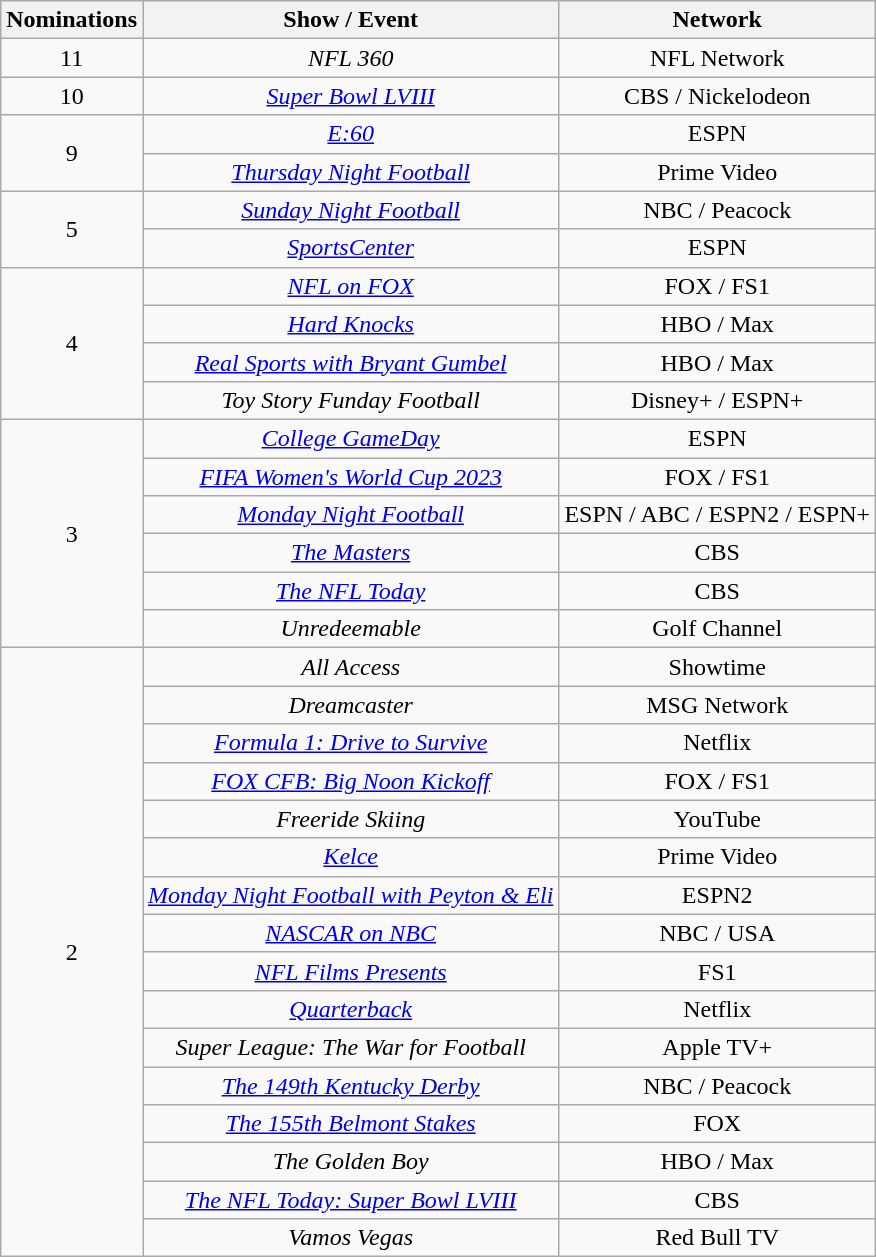<table class="wikitable" style="text-align: center;">
<tr>
<th>Nominations</th>
<th>Show / Event</th>
<th>Network</th>
</tr>
<tr>
<td>11</td>
<td><em>NFL 360</em></td>
<td>NFL Network</td>
</tr>
<tr>
<td>10</td>
<td><em><a href='#'>Super Bowl LVIII</a></em></td>
<td>CBS / Nickelodeon</td>
</tr>
<tr>
<td rowspan="2">9</td>
<td><em><a href='#'>E:60</a></em></td>
<td>ESPN</td>
</tr>
<tr>
<td><em><a href='#'>Thursday Night Football</a></em></td>
<td>Prime Video</td>
</tr>
<tr>
<td rowspan="2">5</td>
<td><em><a href='#'>Sunday Night Football</a></em></td>
<td>NBC / Peacock</td>
</tr>
<tr>
<td><em><a href='#'>SportsCenter</a></em></td>
<td>ESPN</td>
</tr>
<tr>
<td rowspan="4">4</td>
<td><em><a href='#'>NFL on FOX</a></em></td>
<td>FOX / FS1</td>
</tr>
<tr>
<td><em><a href='#'>Hard Knocks</a></em></td>
<td>HBO / Max</td>
</tr>
<tr>
<td><em><a href='#'>Real Sports with Bryant Gumbel</a></em></td>
<td>HBO / Max</td>
</tr>
<tr>
<td><em>Toy Story Funday Football</em></td>
<td>Disney+ / ESPN+</td>
</tr>
<tr>
<td rowspan="6">3</td>
<td><em><a href='#'>College GameDay</a></em></td>
<td>ESPN</td>
</tr>
<tr>
<td><em><a href='#'>FIFA Women's World Cup 2023</a></em></td>
<td>FOX / FS1</td>
</tr>
<tr>
<td><em><a href='#'>Monday Night Football</a></em></td>
<td>ESPN / ABC / ESPN2 / ESPN+</td>
</tr>
<tr>
<td><em><a href='#'>The Masters</a></em></td>
<td>CBS</td>
</tr>
<tr>
<td><em><a href='#'>The NFL Today</a></em></td>
<td>CBS</td>
</tr>
<tr>
<td><em>Unredeemable</em></td>
<td>Golf Channel</td>
</tr>
<tr>
<td rowspan="16">2</td>
<td><em>All Access</em></td>
<td>Showtime</td>
</tr>
<tr>
<td><em>Dreamcaster</em></td>
<td>MSG Network</td>
</tr>
<tr>
<td><em><a href='#'>Formula 1: Drive to Survive</a></em></td>
<td>Netflix</td>
</tr>
<tr>
<td><em><a href='#'>FOX CFB: Big Noon Kickoff</a></em></td>
<td>FOX / FS1</td>
</tr>
<tr>
<td><em>Freeride Skiing</em></td>
<td>YouTube</td>
</tr>
<tr>
<td><em><a href='#'>Kelce</a></em></td>
<td>Prime Video</td>
</tr>
<tr>
<td><em><a href='#'>Monday Night Football with Peyton & Eli</a></em></td>
<td>ESPN2</td>
</tr>
<tr>
<td><em><a href='#'>NASCAR on NBC</a></em></td>
<td>NBC / USA</td>
</tr>
<tr>
<td><em><a href='#'>NFL Films Presents</a></em></td>
<td>FS1</td>
</tr>
<tr>
<td><em><a href='#'>Quarterback</a></em></td>
<td>Netflix</td>
</tr>
<tr>
<td><em>Super League: The War for Football</em></td>
<td>Apple TV+</td>
</tr>
<tr>
<td><em><a href='#'>The 149th Kentucky Derby</a></em></td>
<td>NBC / Peacock</td>
</tr>
<tr>
<td><em><a href='#'>The 155th Belmont Stakes</a></em></td>
<td>FOX</td>
</tr>
<tr>
<td><em>The Golden Boy</em></td>
<td>HBO / Max</td>
</tr>
<tr>
<td><em><a href='#'>The NFL Today: Super Bowl LVIII</a></em></td>
<td>CBS</td>
</tr>
<tr>
<td><em>Vamos Vegas</em></td>
<td>Red Bull TV</td>
</tr>
</table>
